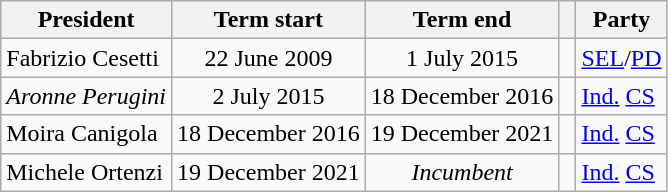<table class="wikitable">
<tr>
<th>President</th>
<th>Term start</th>
<th>Term end</th>
<th class=unsortable> </th>
<th>Party</th>
</tr>
<tr>
<td>Fabrizio Cesetti</td>
<td align=center>22 June 2009</td>
<td align=center>1 July 2015</td>
<td bgcolor=></td>
<td><a href='#'>SEL</a>/<a href='#'>PD</a></td>
</tr>
<tr>
<td><em>Aronne Perugini</em></td>
<td align=center>2 July 2015</td>
<td align=center>18 December 2016</td>
<td bgcolor=></td>
<td><a href='#'>Ind.</a> <a href='#'>CS</a></td>
</tr>
<tr>
<td>Moira Canigola</td>
<td align=center>18 December 2016</td>
<td align=center>19 December 2021</td>
<td bgcolor=></td>
<td><a href='#'>Ind.</a> <a href='#'>CS</a></td>
</tr>
<tr>
<td>Michele Ortenzi</td>
<td align=center>19 December 2021</td>
<td align=center><em>Incumbent</em></td>
<td bgcolor=></td>
<td><a href='#'>Ind.</a> <a href='#'>CS</a></td>
</tr>
</table>
